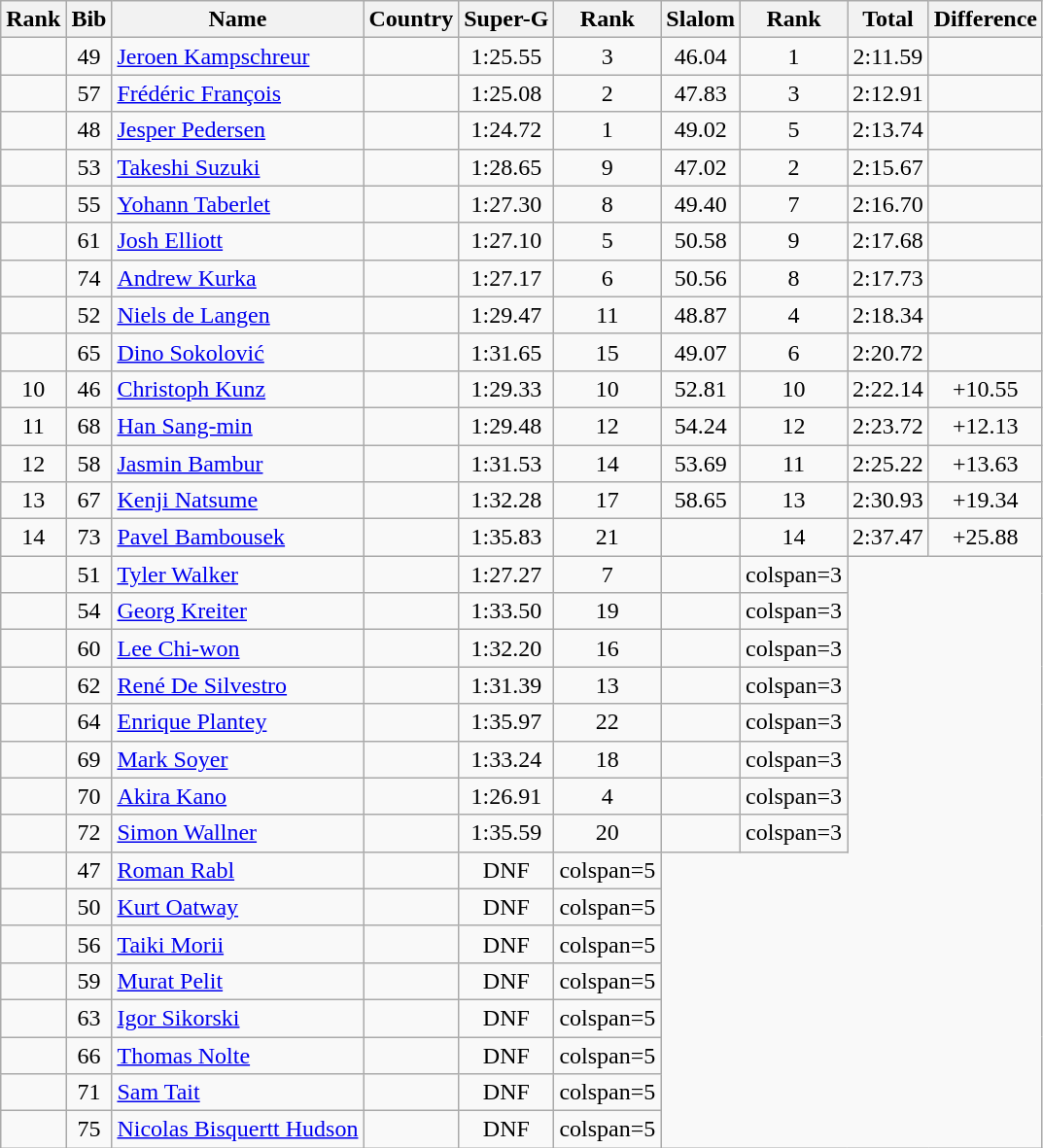<table class="wikitable sortable" style="text-align:center">
<tr>
<th>Rank</th>
<th>Bib</th>
<th>Name</th>
<th>Country</th>
<th>Super-G</th>
<th>Rank</th>
<th>Slalom</th>
<th>Rank</th>
<th>Total</th>
<th>Difference</th>
</tr>
<tr>
<td></td>
<td>49</td>
<td align="left"><a href='#'>Jeroen Kampschreur</a></td>
<td align="left"></td>
<td>1:25.55</td>
<td>3</td>
<td>46.04</td>
<td>1</td>
<td>2:11.59</td>
<td></td>
</tr>
<tr>
<td></td>
<td>57</td>
<td align="left"><a href='#'>Frédéric François</a></td>
<td align="left"></td>
<td>1:25.08</td>
<td>2</td>
<td>47.83</td>
<td>3</td>
<td>2:12.91</td>
<td></td>
</tr>
<tr>
<td></td>
<td>48</td>
<td align="left"><a href='#'>Jesper Pedersen</a></td>
<td align="left"></td>
<td>1:24.72</td>
<td>1</td>
<td>49.02</td>
<td>5</td>
<td>2:13.74</td>
<td></td>
</tr>
<tr>
<td></td>
<td>53</td>
<td align="left"><a href='#'>Takeshi Suzuki</a></td>
<td align="left"></td>
<td>1:28.65</td>
<td>9</td>
<td>47.02</td>
<td>2</td>
<td>2:15.67</td>
<td></td>
</tr>
<tr>
<td></td>
<td>55</td>
<td align="left"><a href='#'>Yohann Taberlet</a></td>
<td align="left"></td>
<td>1:27.30</td>
<td>8</td>
<td>49.40</td>
<td>7</td>
<td>2:16.70</td>
<td></td>
</tr>
<tr>
<td></td>
<td>61</td>
<td align="left"><a href='#'>Josh Elliott</a></td>
<td align="left"></td>
<td>1:27.10</td>
<td>5</td>
<td>50.58</td>
<td>9</td>
<td>2:17.68</td>
<td></td>
</tr>
<tr>
<td></td>
<td>74</td>
<td align="left"><a href='#'>Andrew Kurka</a></td>
<td align="left"></td>
<td>1:27.17</td>
<td>6</td>
<td>50.56</td>
<td>8</td>
<td>2:17.73</td>
<td></td>
</tr>
<tr>
<td></td>
<td>52</td>
<td align="left"><a href='#'>Niels de Langen</a></td>
<td align="left"></td>
<td>1:29.47</td>
<td>11</td>
<td>48.87</td>
<td>4</td>
<td>2:18.34</td>
<td></td>
</tr>
<tr>
<td></td>
<td>65</td>
<td align="left"><a href='#'>Dino Sokolović</a></td>
<td align="left"></td>
<td>1:31.65</td>
<td>15</td>
<td>49.07</td>
<td>6</td>
<td>2:20.72</td>
<td></td>
</tr>
<tr>
<td>10</td>
<td>46</td>
<td align="left"><a href='#'>Christoph Kunz</a></td>
<td align="left"></td>
<td>1:29.33</td>
<td>10</td>
<td>52.81</td>
<td>10</td>
<td>2:22.14</td>
<td>+10.55</td>
</tr>
<tr>
<td>11</td>
<td>68</td>
<td align="left"><a href='#'>Han Sang-min</a></td>
<td align="left"></td>
<td>1:29.48</td>
<td>12</td>
<td>54.24</td>
<td>12</td>
<td>2:23.72</td>
<td>+12.13</td>
</tr>
<tr>
<td>12</td>
<td>58</td>
<td align="left"><a href='#'>Jasmin Bambur</a></td>
<td align="left"></td>
<td>1:31.53</td>
<td>14</td>
<td>53.69</td>
<td>11</td>
<td>2:25.22</td>
<td>+13.63</td>
</tr>
<tr>
<td>13</td>
<td>67</td>
<td align="left"><a href='#'>Kenji Natsume</a></td>
<td align="left"></td>
<td>1:32.28</td>
<td>17</td>
<td>58.65</td>
<td>13</td>
<td>2:30.93</td>
<td>+19.34</td>
</tr>
<tr>
<td>14</td>
<td>73</td>
<td align="left"><a href='#'>Pavel Bambousek</a></td>
<td align="left"></td>
<td>1:35.83</td>
<td>21</td>
<td></td>
<td>14</td>
<td>2:37.47</td>
<td>+25.88</td>
</tr>
<tr>
<td></td>
<td>51</td>
<td align="left"><a href='#'>Tyler Walker</a></td>
<td align="left"></td>
<td>1:27.27</td>
<td>7</td>
<td></td>
<td>colspan=3 </td>
</tr>
<tr>
<td></td>
<td>54</td>
<td align="left"><a href='#'>Georg Kreiter</a></td>
<td align="left"></td>
<td>1:33.50</td>
<td>19</td>
<td></td>
<td>colspan=3 </td>
</tr>
<tr>
<td></td>
<td>60</td>
<td align="left"><a href='#'>Lee Chi-won</a></td>
<td align="left"></td>
<td>1:32.20</td>
<td>16</td>
<td></td>
<td>colspan=3 </td>
</tr>
<tr>
<td></td>
<td>62</td>
<td align="left"><a href='#'>René De Silvestro</a></td>
<td align="left"></td>
<td>1:31.39</td>
<td>13</td>
<td></td>
<td>colspan=3 </td>
</tr>
<tr>
<td></td>
<td>64</td>
<td align="left"><a href='#'>Enrique Plantey</a></td>
<td align="left"></td>
<td>1:35.97</td>
<td>22</td>
<td></td>
<td>colspan=3 </td>
</tr>
<tr>
<td></td>
<td>69</td>
<td align="left"><a href='#'>Mark Soyer</a></td>
<td align="left"></td>
<td>1:33.24</td>
<td>18</td>
<td></td>
<td>colspan=3 </td>
</tr>
<tr>
<td></td>
<td>70</td>
<td align="left"><a href='#'>Akira Kano</a></td>
<td align="left"></td>
<td>1:26.91</td>
<td>4</td>
<td></td>
<td>colspan=3 </td>
</tr>
<tr>
<td></td>
<td>72</td>
<td align="left"><a href='#'>Simon Wallner</a></td>
<td align="left"></td>
<td>1:35.59</td>
<td>20</td>
<td></td>
<td>colspan=3 </td>
</tr>
<tr>
<td></td>
<td>47</td>
<td align="left"><a href='#'>Roman Rabl</a></td>
<td align="left"></td>
<td>DNF</td>
<td>colspan=5 </td>
</tr>
<tr>
<td></td>
<td>50</td>
<td align="left"><a href='#'>Kurt Oatway</a></td>
<td align="left"></td>
<td>DNF</td>
<td>colspan=5 </td>
</tr>
<tr>
<td></td>
<td>56</td>
<td align="left"><a href='#'>Taiki Morii</a></td>
<td align="left"></td>
<td>DNF</td>
<td>colspan=5 </td>
</tr>
<tr>
<td></td>
<td>59</td>
<td align="left"><a href='#'>Murat Pelit</a></td>
<td align="left"></td>
<td>DNF</td>
<td>colspan=5 </td>
</tr>
<tr>
<td></td>
<td>63</td>
<td align="left"><a href='#'>Igor Sikorski</a></td>
<td align="left"></td>
<td>DNF</td>
<td>colspan=5 </td>
</tr>
<tr>
<td></td>
<td>66</td>
<td align="left"><a href='#'>Thomas Nolte</a></td>
<td align="left"></td>
<td>DNF</td>
<td>colspan=5 </td>
</tr>
<tr>
<td></td>
<td>71</td>
<td align="left"><a href='#'>Sam Tait</a></td>
<td align="left"></td>
<td>DNF</td>
<td>colspan=5 </td>
</tr>
<tr>
<td></td>
<td>75</td>
<td align="left"><a href='#'>Nicolas Bisquertt Hudson</a></td>
<td align="left"></td>
<td>DNF</td>
<td>colspan=5 </td>
</tr>
</table>
